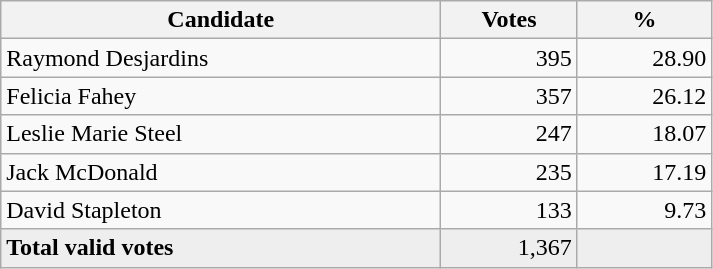<table style="width:475px;" class="wikitable">
<tr>
<th align="center">Candidate</th>
<th align="center">Votes</th>
<th align="center">%</th>
</tr>
<tr>
<td align="left">Raymond Desjardins</td>
<td align="right">395</td>
<td align="right">28.90</td>
</tr>
<tr>
<td align="left">Felicia Fahey</td>
<td align="right">357</td>
<td align="right">26.12</td>
</tr>
<tr>
<td align="left">Leslie Marie Steel</td>
<td align="right">247</td>
<td align="right">18.07</td>
</tr>
<tr>
<td align="left">Jack McDonald</td>
<td align="right">235</td>
<td align="right">17.19</td>
</tr>
<tr>
<td align="left">David Stapleton</td>
<td align="right">133</td>
<td align="right">9.73</td>
</tr>
<tr bgcolor="#EEEEEE">
<td align="left"><strong>Total valid votes</strong></td>
<td align="right">1,367</td>
<td align="right"></td>
</tr>
</table>
